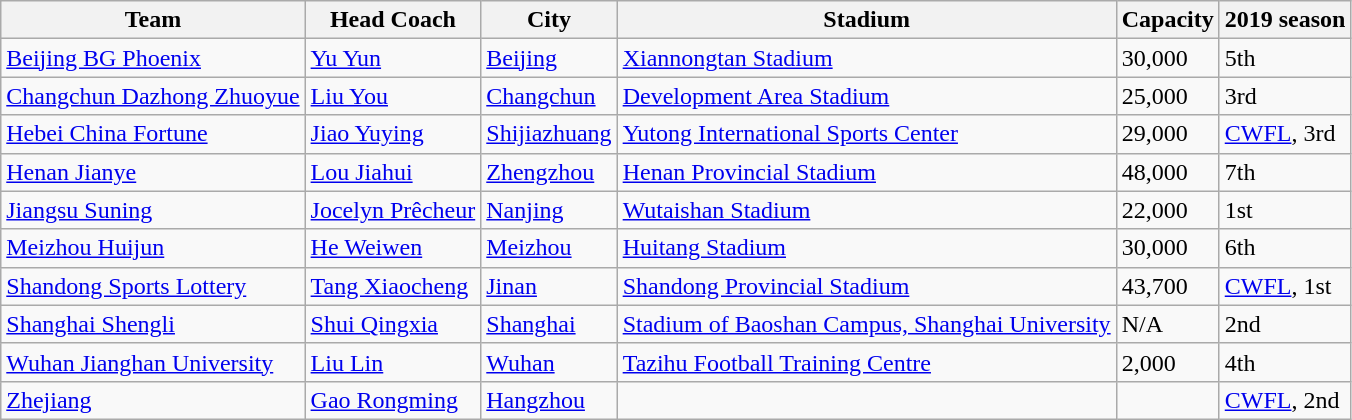<table class="wikitable sortable" style="font-size:100%">
<tr>
<th>Team</th>
<th>Head Coach</th>
<th>City</th>
<th>Stadium</th>
<th>Capacity</th>
<th>2019 season</th>
</tr>
<tr>
<td><a href='#'>Beijing BG Phoenix</a></td>
<td> <a href='#'>Yu Yun</a></td>
<td><a href='#'>Beijing</a></td>
<td><a href='#'>Xiannongtan Stadium</a></td>
<td>30,000</td>
<td data-sort-value="5">5th</td>
</tr>
<tr>
<td><a href='#'>Changchun Dazhong Zhuoyue</a></td>
<td> <a href='#'>Liu You</a></td>
<td><a href='#'>Changchun</a></td>
<td><a href='#'>Development Area Stadium</a></td>
<td>25,000</td>
<td data-sort-value="3">3rd</td>
</tr>
<tr>
<td><a href='#'>Hebei China Fortune</a></td>
<td> <a href='#'>Jiao Yuying</a></td>
<td><a href='#'>Shijiazhuang</a></td>
<td><a href='#'>Yutong International Sports Center</a></td>
<td>29,000</td>
<td data-sort-value="10"><a href='#'>CWFL</a>, 3rd</td>
</tr>
<tr>
<td><a href='#'>Henan Jianye</a></td>
<td> <a href='#'>Lou Jiahui</a></td>
<td><a href='#'>Zhengzhou</a></td>
<td><a href='#'>Henan Provincial Stadium</a></td>
<td>48,000</td>
<td data-sort-value="7">7th</td>
</tr>
<tr>
<td><a href='#'>Jiangsu Suning</a></td>
<td> <a href='#'>Jocelyn Prêcheur</a></td>
<td><a href='#'>Nanjing</a></td>
<td><a href='#'>Wutaishan Stadium</a></td>
<td>22,000</td>
<td data-sort-value="1">1st</td>
</tr>
<tr>
<td><a href='#'>Meizhou Huijun</a></td>
<td> <a href='#'>He Weiwen</a></td>
<td><a href='#'>Meizhou</a></td>
<td><a href='#'>Huitang Stadium</a></td>
<td>30,000</td>
<td data-sort-value="6">6th</td>
</tr>
<tr>
<td><a href='#'>Shandong Sports Lottery</a></td>
<td> <a href='#'>Tang Xiaocheng</a></td>
<td><a href='#'>Jinan</a></td>
<td><a href='#'>Shandong Provincial Stadium</a></td>
<td>43,700</td>
<td data-sort-value="8"><a href='#'>CWFL</a>, 1st</td>
</tr>
<tr>
<td><a href='#'>Shanghai Shengli</a></td>
<td> <a href='#'>Shui Qingxia</a></td>
<td><a href='#'>Shanghai</a></td>
<td><a href='#'>Stadium of Baoshan Campus, Shanghai University</a></td>
<td>N/A</td>
<td data-sort-value="2">2nd</td>
</tr>
<tr>
<td><a href='#'>Wuhan Jianghan University</a></td>
<td> <a href='#'>Liu Lin</a></td>
<td><a href='#'>Wuhan</a></td>
<td><a href='#'>Tazihu Football Training Centre</a></td>
<td>2,000</td>
<td data-sort-value="4">4th</td>
</tr>
<tr>
<td><a href='#'>Zhejiang</a></td>
<td> <a href='#'>Gao Rongming</a></td>
<td><a href='#'>Hangzhou</a></td>
<td></td>
<td></td>
<td data-sort-value="9"><a href='#'>CWFL</a>, 2nd</td>
</tr>
</table>
